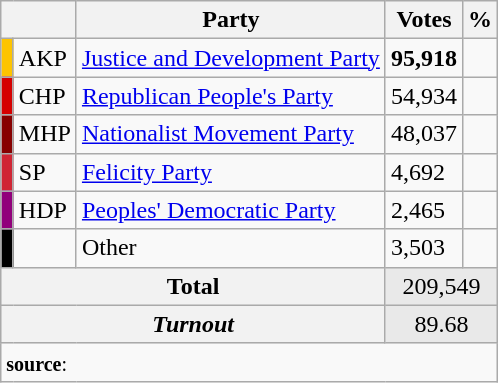<table class="wikitable">
<tr>
<th colspan="2" align="center"></th>
<th align="center">Party</th>
<th align="center">Votes</th>
<th align="center">%</th>
</tr>
<tr align="left">
<td bgcolor="#FDC400" width="1"></td>
<td>AKP</td>
<td><a href='#'>Justice and Development Party</a></td>
<td><strong>95,918</strong></td>
<td><strong></strong></td>
</tr>
<tr align="left">
<td bgcolor="#d50000" width="1"></td>
<td>CHP</td>
<td><a href='#'>Republican People's Party</a></td>
<td>54,934</td>
<td></td>
</tr>
<tr align="left">
<td bgcolor="#870000" width="1"></td>
<td>MHP</td>
<td><a href='#'>Nationalist Movement Party</a></td>
<td>48,037</td>
<td></td>
</tr>
<tr align="left">
<td bgcolor="#D02433" width="1"></td>
<td>SP</td>
<td><a href='#'>Felicity Party</a></td>
<td>4,692</td>
<td></td>
</tr>
<tr align="left">
<td bgcolor="#91007B" width="1"></td>
<td>HDP</td>
<td><a href='#'>Peoples' Democratic Party</a></td>
<td>2,465</td>
<td></td>
</tr>
<tr align="left">
<td bgcolor=" " width="1"></td>
<td></td>
<td>Other</td>
<td>3,503</td>
<td></td>
</tr>
<tr align="left" style="background-color:#E9E9E9">
<th colspan="3" align="center"><strong>Total</strong></th>
<td colspan="5" align="center">209,549</td>
</tr>
<tr align="left" style="background-color:#E9E9E9">
<th colspan="3" align="center"><em>Turnout</em></th>
<td colspan="5" align="center">89.68</td>
</tr>
<tr>
<td colspan="9" align="left"><small><strong>source</strong>: </small></td>
</tr>
</table>
